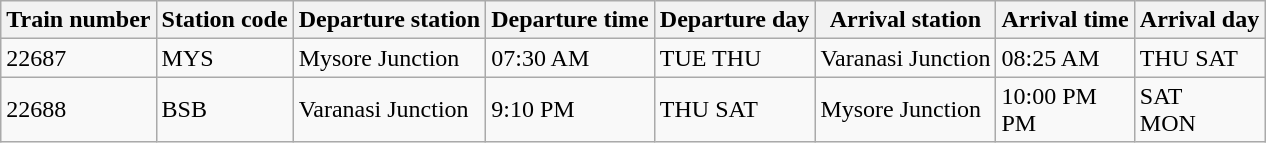<table class="wikitable">
<tr>
<th>Train number</th>
<th>Station code</th>
<th>Departure station</th>
<th>Departure time</th>
<th>Departure day</th>
<th>Arrival station</th>
<th>Arrival time</th>
<th>Arrival day</th>
</tr>
<tr>
<td>22687</td>
<td>MYS</td>
<td>Mysore Junction</td>
<td>07:30 AM</td>
<td>TUE THU</td>
<td>Varanasi Junction</td>
<td>08:25 AM</td>
<td>THU SAT</td>
</tr>
<tr>
<td>22688</td>
<td>BSB</td>
<td>Varanasi Junction</td>
<td>9:10 PM</td>
<td>THU SAT</td>
<td>Mysore Junction</td>
<td>10:00 PM<br>PM</td>
<td>SAT<br>MON</td>
</tr>
</table>
